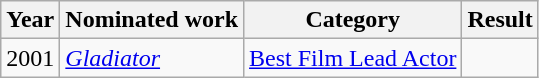<table class="wikitable sortable">
<tr>
<th>Year</th>
<th>Nominated work</th>
<th>Category</th>
<th>Result</th>
</tr>
<tr>
<td>2001</td>
<td><em><a href='#'>Gladiator</a></em></td>
<td><a href='#'>Best Film Lead Actor</a></td>
<td></td>
</tr>
</table>
